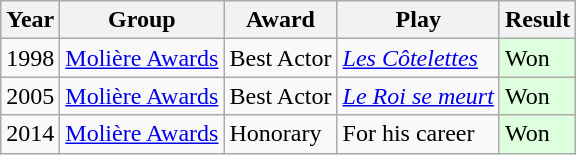<table style="font-size: 100%;" class="wikitable">
<tr>
<th>Year</th>
<th>Group</th>
<th>Award</th>
<th>Play</th>
<th>Result</th>
</tr>
<tr>
<td>1998</td>
<td><a href='#'>Molière Awards</a></td>
<td>Best Actor</td>
<td><em><a href='#'>Les Côtelettes</a></em></td>
<td style="background: #ddffdd">Won</td>
</tr>
<tr>
<td>2005</td>
<td><a href='#'>Molière Awards</a></td>
<td>Best Actor</td>
<td><em><a href='#'>Le Roi se meurt</a></em></td>
<td style="background: #ddffdd">Won</td>
</tr>
<tr>
<td>2014</td>
<td><a href='#'>Molière Awards</a></td>
<td>Honorary</td>
<td>For his career</td>
<td style="background: #ddffdd">Won</td>
</tr>
</table>
